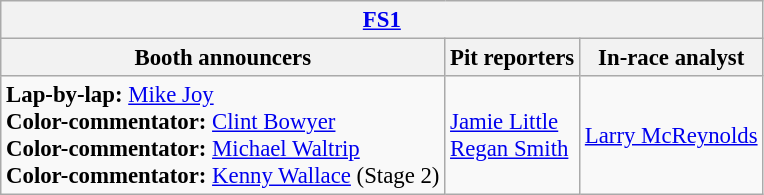<table class="wikitable" style="font-size: 95%">
<tr>
<th colspan="3"><a href='#'>FS1</a></th>
</tr>
<tr>
<th>Booth announcers</th>
<th>Pit reporters</th>
<th>In-race analyst</th>
</tr>
<tr>
<td><strong>Lap-by-lap:</strong> <a href='#'>Mike Joy</a><br><strong>Color-commentator:</strong> <a href='#'>Clint Bowyer</a><br><strong>Color-commentator:</strong> <a href='#'>Michael Waltrip</a><br><strong>Color-commentator:</strong> <a href='#'>Kenny Wallace</a> (Stage 2)</td>
<td><a href='#'>Jamie Little</a><br><a href='#'>Regan Smith</a></td>
<td><a href='#'>Larry McReynolds</a></td>
</tr>
</table>
